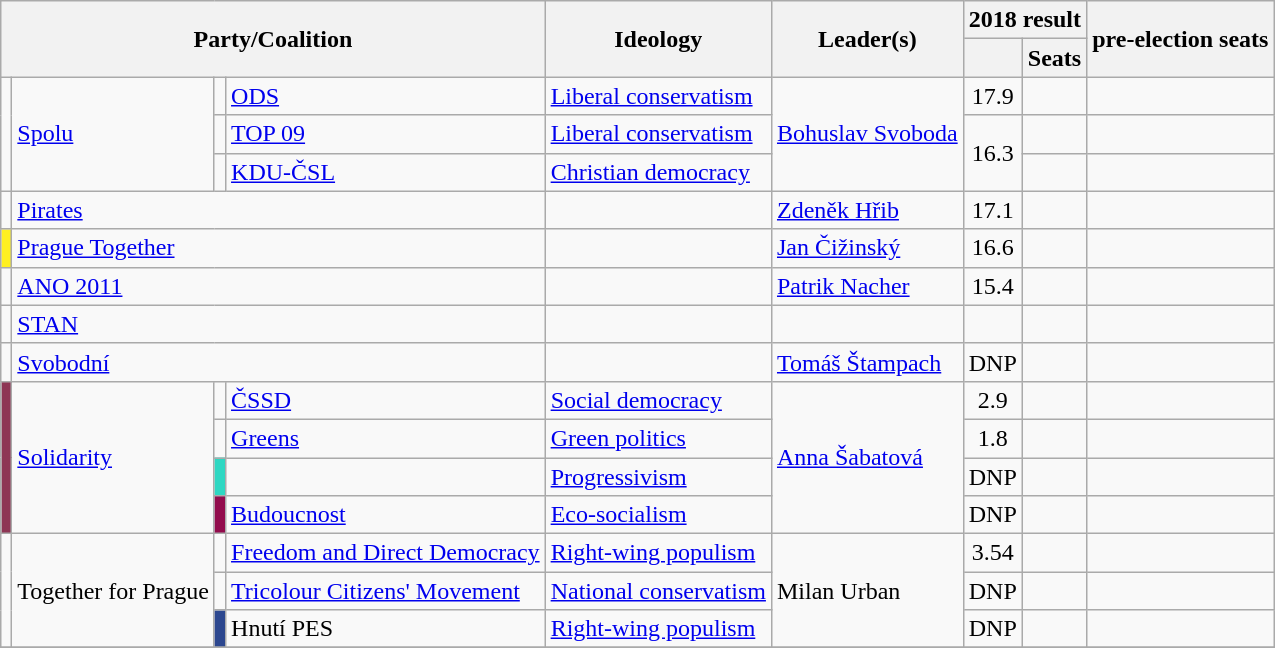<table class=wikitable>
<tr>
<th rowspan=2 colspan=4>Party/Coalition<br></th>
<th rowspan=2>Ideology</th>
<th rowspan=2>Leader(s)</th>
<th colspan=2>2018 result</th>
<th rowspan=2>pre-election seats</th>
</tr>
<tr>
<th></th>
<th>Seats</th>
</tr>
<tr>
<td rowspan=3 bgcolor=></td>
<td rowspan=3><a href='#'>Spolu</a></td>
<td bgcolor=></td>
<td><a href='#'>ODS</a><br></td>
<td><a href='#'>Liberal conservatism</a></td>
<td rowspan=3><a href='#'>Bohuslav Svoboda</a></td>
<td align=center>17.9</td>
<td></td>
<td></td>
</tr>
<tr>
<td bgcolor=></td>
<td><a href='#'>TOP 09</a></td>
<td><a href='#'>Liberal conservatism</a></td>
<td rowspan=2 align=center>16.3</td>
<td></td>
<td></td>
</tr>
<tr>
<td bgcolor=></td>
<td><a href='#'>KDU-ČSL</a><br></td>
<td><a href='#'>Christian democracy</a></td>
<td></td>
<td></td>
</tr>
<tr>
<td bgcolor=></td>
<td colspan=3><a href='#'>Pirates</a><br></td>
<td></td>
<td><a href='#'>Zdeněk Hřib</a></td>
<td align=center>17.1</td>
<td></td>
<td></td>
</tr>
<tr>
<td style="color:inherit;background:#FFF021"></td>
<td colspan=3><a href='#'>Prague Together</a></td>
<td></td>
<td><a href='#'>Jan Čižinský</a></td>
<td align=center>16.6</td>
<td></td>
<td></td>
</tr>
<tr>
<td bgcolor=></td>
<td colspan=3><a href='#'>ANO 2011</a></td>
<td></td>
<td><a href='#'>Patrik Nacher</a></td>
<td align=center>15.4</td>
<td></td>
<td></td>
</tr>
<tr>
<td bgcolor=></td>
<td colspan=3><a href='#'>STAN</a><br></td>
<td></td>
<td></td>
<td align=center></td>
<td></td>
<td></td>
</tr>
<tr>
<td bgcolor=></td>
<td colspan=3><a href='#'>Svobodní</a></td>
<td></td>
<td><a href='#'>Tomáš Štampach</a></td>
<td align=center>DNP</td>
<td></td>
<td></td>
</tr>
<tr>
<td rowspan=4 bgcolor=#8E3655></td>
<td rowspan=4><a href='#'>Solidarity</a></td>
<td bgcolor=></td>
<td><a href='#'>ČSSD</a><br></td>
<td><a href='#'>Social democracy</a></td>
<td rowspan=4><a href='#'>Anna Šabatová</a></td>
<td align=center>2.9</td>
<td></td>
<td></td>
</tr>
<tr>
<td bgcolor=></td>
<td><a href='#'>Greens</a><br></td>
<td><a href='#'>Green politics</a></td>
<td align=center>1.8</td>
<td></td>
<td></td>
</tr>
<tr>
<td bgcolor=#2ED7C2></td>
<td><br></td>
<td><a href='#'>Progressivism</a></td>
<td align=center>DNP</td>
<td></td>
<td></td>
</tr>
<tr>
<td bgcolor=#920B4C></td>
<td><a href='#'>Budoucnost</a><br></td>
<td><a href='#'>Eco-socialism</a></td>
<td align=center>DNP</td>
<td></td>
<td></td>
</tr>
<tr>
<td rowspan="3" bgcolor=></td>
<td rowspan="3">Together for Prague</td>
<td bgcolor=></td>
<td><a href='#'>Freedom and Direct Democracy</a></td>
<td><a href='#'>Right-wing populism</a></td>
<td rowspan="3">Milan Urban</td>
<td align=center>3.54</td>
<td></td>
<td></td>
</tr>
<tr>
<td bgcolor=></td>
<td><a href='#'>Tricolour Citizens' Movement</a></td>
<td><a href='#'>National conservatism</a></td>
<td align=center>DNP</td>
<td></td>
<td></td>
</tr>
<tr>
<td bgcolor=#2C478F></td>
<td>Hnutí PES<br></td>
<td><a href='#'>Right-wing populism</a></td>
<td align=center>DNP</td>
<td></td>
<td></td>
</tr>
<tr>
</tr>
</table>
